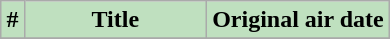<table class="wikitable plainrowheaders" style="background:#fff; margin:auto; width:auto;">
<tr>
<th style="background: #bfe0bf; width: 6%;">#</th>
<th style="background: #bfe0bf; width: 47%;">Title</th>
<th style="background: #bfe0bf; width: 47%;">Original air date</th>
</tr>
<tr>
</tr>
</table>
